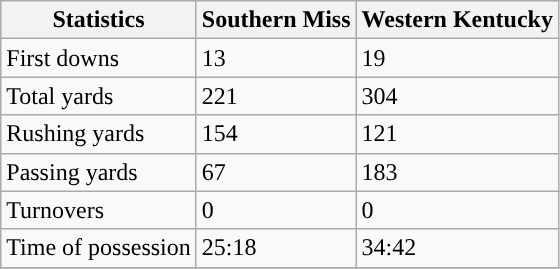<table class="wikitable">
<tr>
<th>Statistics</th>
<th>Southern Miss</th>
<th>Western Kentucky</th>
</tr>
<tr>
<td>First downs</td>
<td>13</td>
<td>19</td>
</tr>
<tr>
<td>Total yards</td>
<td>221</td>
<td>304</td>
</tr>
<tr>
<td>Rushing yards</td>
<td>154</td>
<td>121</td>
</tr>
<tr>
<td>Passing yards</td>
<td>67</td>
<td>183</td>
</tr>
<tr>
<td>Turnovers</td>
<td>0</td>
<td>0</td>
</tr>
<tr>
<td>Time of possession</td>
<td>25:18</td>
<td>34:42</td>
</tr>
<tr>
</tr>
</table>
